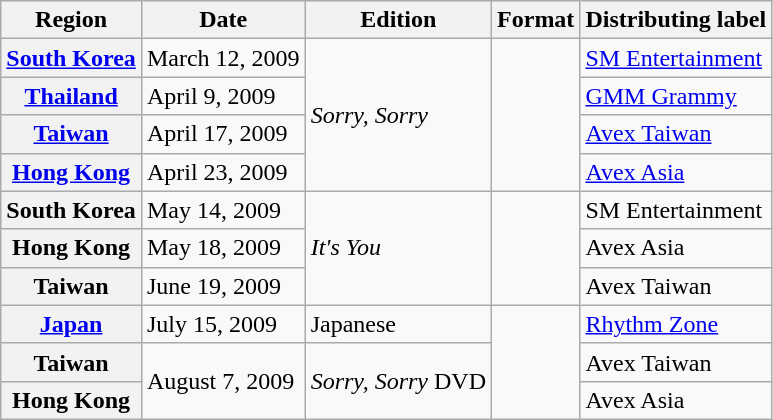<table class="wikitable plainrowheaders">
<tr>
<th>Region</th>
<th>Date</th>
<th>Edition</th>
<th>Format</th>
<th>Distributing label</th>
</tr>
<tr>
<th scope="row"><a href='#'>South Korea</a></th>
<td>March 12, 2009</td>
<td rowspan="4"><em>Sorry, Sorry</em></td>
<td rowspan="4"></td>
<td><a href='#'>SM Entertainment</a></td>
</tr>
<tr>
<th scope="row"><a href='#'>Thailand</a></th>
<td>April 9, 2009</td>
<td><a href='#'>GMM Grammy</a></td>
</tr>
<tr>
<th scope="row"><a href='#'>Taiwan</a></th>
<td>April 17, 2009</td>
<td><a href='#'>Avex Taiwan</a></td>
</tr>
<tr>
<th scope="row"><a href='#'>Hong Kong</a></th>
<td>April 23, 2009</td>
<td><a href='#'>Avex Asia</a></td>
</tr>
<tr>
<th scope="row">South Korea</th>
<td>May 14, 2009</td>
<td rowspan="3"><em>It's You</em></td>
<td rowspan="3"></td>
<td>SM Entertainment</td>
</tr>
<tr>
<th scope="row">Hong Kong</th>
<td>May 18, 2009</td>
<td>Avex Asia</td>
</tr>
<tr>
<th scope="row">Taiwan</th>
<td>June 19, 2009</td>
<td>Avex Taiwan</td>
</tr>
<tr>
<th scope="row"><a href='#'>Japan</a></th>
<td>July 15, 2009</td>
<td>Japanese</td>
<td rowspan="3"></td>
<td><a href='#'>Rhythm Zone</a></td>
</tr>
<tr>
<th scope="row">Taiwan</th>
<td rowspan="2">August 7, 2009</td>
<td rowspan="2"><em>Sorry, Sorry</em> DVD</td>
<td>Avex Taiwan</td>
</tr>
<tr>
<th scope="row">Hong Kong</th>
<td>Avex Asia</td>
</tr>
</table>
